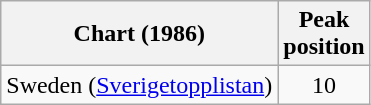<table class="wikitable">
<tr>
<th>Chart (1986)</th>
<th>Peak<br>position</th>
</tr>
<tr>
<td>Sweden (<a href='#'>Sverigetopplistan</a>)</td>
<td align="center">10</td>
</tr>
</table>
